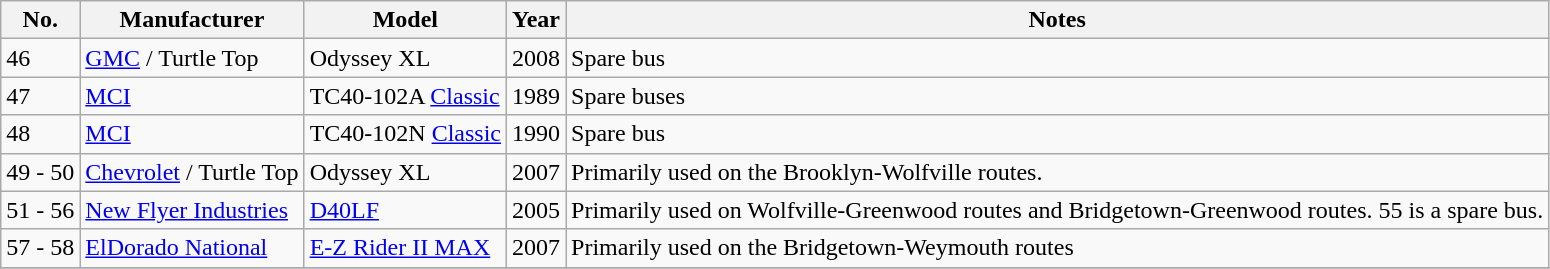<table class="wikitable">
<tr>
<th>No.</th>
<th>Manufacturer</th>
<th>Model</th>
<th>Year</th>
<th>Notes</th>
</tr>
<tr>
<td>46</td>
<td><a href='#'>GMC</a> / Turtle Top</td>
<td>Odyssey XL </td>
<td>2008</td>
<td>Spare bus</td>
</tr>
<tr>
<td>47</td>
<td><a href='#'>MCI</a></td>
<td>TC40-102A <a href='#'>Classic</a></td>
<td>1989</td>
<td>Spare buses</td>
</tr>
<tr>
<td>48</td>
<td><a href='#'>MCI</a></td>
<td>TC40-102N <a href='#'>Classic</a></td>
<td>1990</td>
<td>Spare bus</td>
</tr>
<tr>
<td>49 - 50</td>
<td><a href='#'>Chevrolet</a> / Turtle Top</td>
<td>Odyssey XL </td>
<td>2007</td>
<td>Primarily used on the Brooklyn-Wolfville routes.</td>
</tr>
<tr>
<td>51 - 56</td>
<td><a href='#'>New Flyer Industries</a></td>
<td><a href='#'>D40LF</a> </td>
<td>2005</td>
<td>Primarily used on Wolfville-Greenwood routes and Bridgetown-Greenwood routes. 55 is a spare bus.</td>
</tr>
<tr>
<td>57 - 58</td>
<td><a href='#'>ElDorado National</a></td>
<td><a href='#'>E-Z Rider II MAX</a> </td>
<td>2007</td>
<td>Primarily used on the Bridgetown-Weymouth routes</td>
</tr>
<tr>
</tr>
</table>
